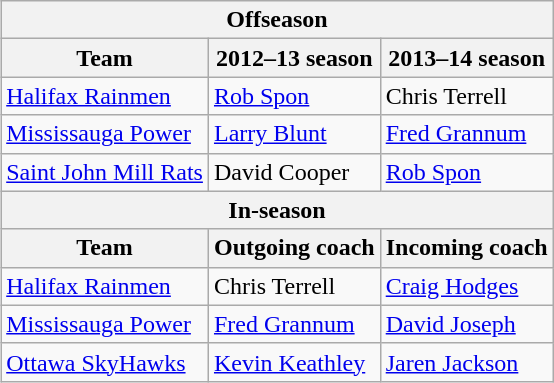<table class="wikitable" style="margin-left:1em;float:right;clear:right;">
<tr>
<th colspan="3">Offseason</th>
</tr>
<tr>
<th>Team</th>
<th>2012–13 season</th>
<th>2013–14 season</th>
</tr>
<tr>
<td><a href='#'>Halifax Rainmen</a></td>
<td><a href='#'>Rob Spon</a></td>
<td>Chris Terrell</td>
</tr>
<tr>
<td><a href='#'>Mississauga Power</a></td>
<td><a href='#'>Larry Blunt</a></td>
<td><a href='#'>Fred Grannum</a></td>
</tr>
<tr>
<td><a href='#'>Saint John Mill Rats</a></td>
<td>David Cooper</td>
<td><a href='#'>Rob Spon</a></td>
</tr>
<tr>
<th colspan="3">In-season</th>
</tr>
<tr>
<th>Team</th>
<th>Outgoing coach</th>
<th>Incoming coach</th>
</tr>
<tr>
<td><a href='#'>Halifax Rainmen</a></td>
<td>Chris Terrell</td>
<td><a href='#'>Craig Hodges</a></td>
</tr>
<tr>
<td><a href='#'>Mississauga Power</a></td>
<td><a href='#'>Fred Grannum</a></td>
<td><a href='#'>David Joseph</a></td>
</tr>
<tr>
<td><a href='#'>Ottawa SkyHawks</a></td>
<td><a href='#'>Kevin Keathley</a></td>
<td><a href='#'>Jaren Jackson</a></td>
</tr>
</table>
